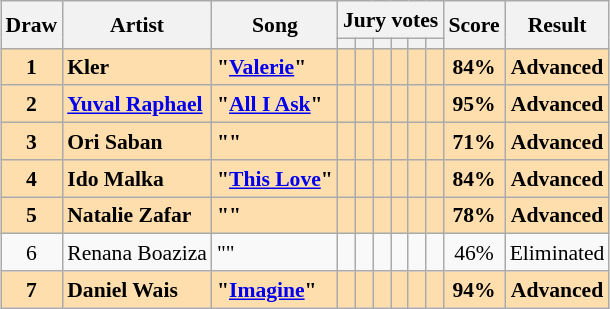<table class="sortable wikitable" style="margin: 1em auto 1em auto; text-align:center; font-size:90%; line-height:18px;">
<tr>
<th rowspan="2">Draw</th>
<th rowspan="2">Artist</th>
<th rowspan="2">Song</th>
<th colspan="6" class="unsortable">Jury votes</th>
<th rowspan="2">Score</th>
<th rowspan="2">Result</th>
</tr>
<tr>
<th class="unsortable"></th>
<th class="unsortable"></th>
<th class="unsortable"></th>
<th class="unsortable"></th>
<th class="unsortable"></th>
<th class="unsortable"></th>
</tr>
<tr style="font-weight:bold; background:navajowhite;">
<td>1</td>
<td align="left">Kler</td>
<td align="left">"<a href='#'>Valerie</a>"</td>
<td></td>
<td></td>
<td></td>
<td></td>
<td></td>
<td></td>
<td>84%</td>
<td>Advanced</td>
</tr>
<tr style="font-weight:bold; background:navajowhite;">
<td>2</td>
<td align="left"><a href='#'>Yuval Raphael</a></td>
<td align="left">"<a href='#'>All I Ask</a>"</td>
<td></td>
<td></td>
<td></td>
<td></td>
<td></td>
<td></td>
<td>95%</td>
<td>Advanced</td>
</tr>
<tr style="font-weight:bold; background:navajowhite;">
<td>3</td>
<td align="left">Ori Saban</td>
<td align="left">""</td>
<td></td>
<td></td>
<td></td>
<td></td>
<td></td>
<td></td>
<td>71%</td>
<td>Advanced</td>
</tr>
<tr style="font-weight:bold; background:navajowhite;">
<td>4</td>
<td align="left">Ido Malka</td>
<td align="left">"<a href='#'>This Love</a>"</td>
<td></td>
<td></td>
<td></td>
<td></td>
<td></td>
<td></td>
<td>84%</td>
<td>Advanced</td>
</tr>
<tr style="font-weight:bold; background:navajowhite;">
<td>5</td>
<td align="left">Natalie Zafar</td>
<td align="left">""</td>
<td></td>
<td></td>
<td></td>
<td></td>
<td></td>
<td></td>
<td>78%</td>
<td>Advanced</td>
</tr>
<tr>
<td>6</td>
<td align="left">Renana Boaziza</td>
<td align="left">""</td>
<td></td>
<td></td>
<td></td>
<td></td>
<td></td>
<td></td>
<td>46%</td>
<td>Eliminated</td>
</tr>
<tr style="font-weight:bold; background:navajowhite;">
<td>7</td>
<td align="left">Daniel Wais</td>
<td align="left">"<a href='#'>Imagine</a>"</td>
<td></td>
<td></td>
<td></td>
<td></td>
<td></td>
<td></td>
<td>94%</td>
<td>Advanced</td>
</tr>
</table>
